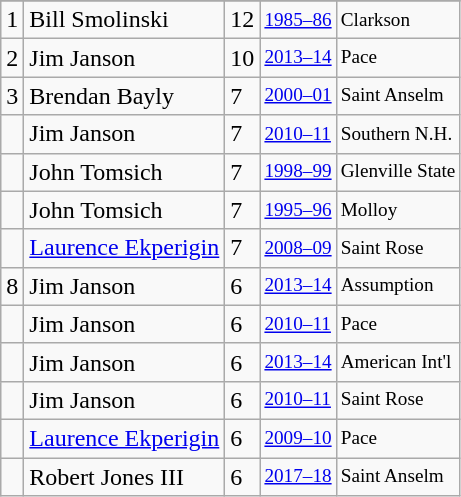<table class="wikitable">
<tr>
</tr>
<tr>
<td>1</td>
<td>Bill Smolinski</td>
<td>12</td>
<td style="font-size:80%;"><a href='#'>1985–86</a></td>
<td style="font-size:80%;">Clarkson</td>
</tr>
<tr>
<td>2</td>
<td>Jim Janson</td>
<td>10</td>
<td style="font-size:80%;"><a href='#'>2013–14</a></td>
<td style="font-size:80%;">Pace</td>
</tr>
<tr>
<td>3</td>
<td>Brendan Bayly</td>
<td>7</td>
<td style="font-size:80%;"><a href='#'>2000–01</a></td>
<td style="font-size:80%;">Saint Anselm</td>
</tr>
<tr>
<td></td>
<td>Jim Janson</td>
<td>7</td>
<td style="font-size:80%;"><a href='#'>2010–11</a></td>
<td style="font-size:80%;">Southern N.H.</td>
</tr>
<tr>
<td></td>
<td>John Tomsich</td>
<td>7</td>
<td style="font-size:80%;"><a href='#'>1998–99</a></td>
<td style="font-size:80%;">Glenville State</td>
</tr>
<tr>
<td></td>
<td>John Tomsich</td>
<td>7</td>
<td style="font-size:80%;"><a href='#'>1995–96</a></td>
<td style="font-size:80%;">Molloy</td>
</tr>
<tr>
<td></td>
<td><a href='#'>Laurence Ekperigin</a></td>
<td>7</td>
<td style="font-size:80%;"><a href='#'>2008–09</a></td>
<td style="font-size:80%;">Saint Rose</td>
</tr>
<tr>
<td>8</td>
<td>Jim Janson</td>
<td>6</td>
<td style="font-size:80%;"><a href='#'>2013–14</a></td>
<td style="font-size:80%;">Assumption</td>
</tr>
<tr>
<td></td>
<td>Jim Janson</td>
<td>6</td>
<td style="font-size:80%;"><a href='#'>2010–11</a></td>
<td style="font-size:80%;">Pace</td>
</tr>
<tr>
<td></td>
<td>Jim Janson</td>
<td>6</td>
<td style="font-size:80%;"><a href='#'>2013–14</a></td>
<td style="font-size:80%;">American Int'l</td>
</tr>
<tr>
<td></td>
<td>Jim Janson</td>
<td>6</td>
<td style="font-size:80%;"><a href='#'>2010–11</a></td>
<td style="font-size:80%;">Saint Rose</td>
</tr>
<tr>
<td></td>
<td><a href='#'>Laurence Ekperigin</a></td>
<td>6</td>
<td style="font-size:80%;"><a href='#'>2009–10</a></td>
<td style="font-size:80%;">Pace</td>
</tr>
<tr>
<td></td>
<td>Robert Jones III</td>
<td>6</td>
<td style="font-size:80%;"><a href='#'>2017–18</a></td>
<td style="font-size:80%;">Saint Anselm</td>
</tr>
</table>
